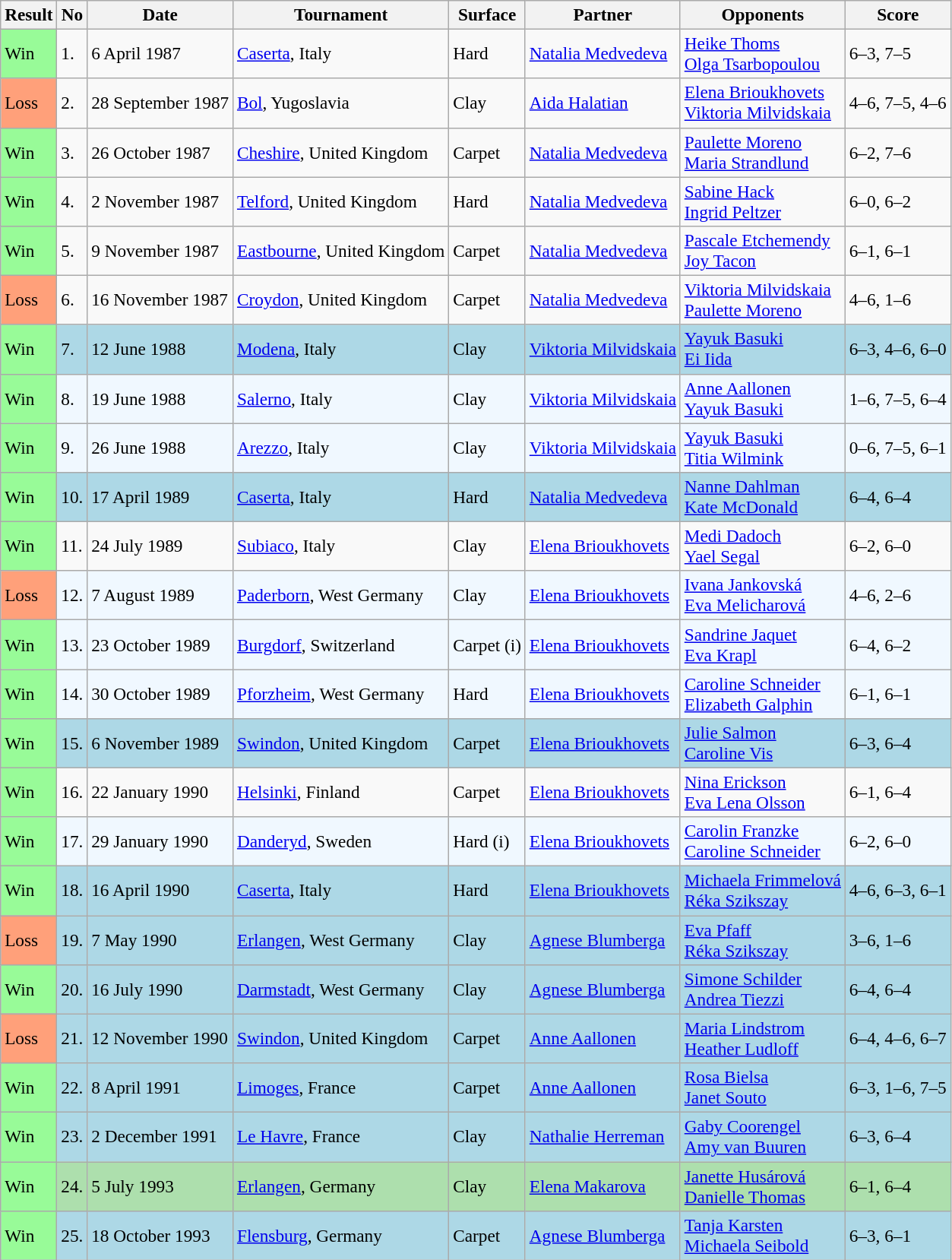<table class="sortable wikitable" style="font-size:97%;">
<tr>
<th>Result</th>
<th>No</th>
<th>Date</th>
<th>Tournament</th>
<th>Surface</th>
<th>Partner</th>
<th>Opponents</th>
<th>Score</th>
</tr>
<tr>
<td style="background:#98fb98;">Win</td>
<td>1.</td>
<td>6 April 1987</td>
<td><a href='#'>Caserta</a>, Italy</td>
<td>Hard</td>
<td> <a href='#'>Natalia Medvedeva</a></td>
<td> <a href='#'>Heike Thoms</a> <br>  <a href='#'>Olga Tsarbopoulou</a></td>
<td>6–3, 7–5</td>
</tr>
<tr>
<td style="background:#ffa07a;">Loss</td>
<td>2.</td>
<td>28 September 1987</td>
<td><a href='#'>Bol</a>, Yugoslavia</td>
<td>Clay</td>
<td> <a href='#'>Aida Halatian</a></td>
<td> <a href='#'>Elena Brioukhovets</a> <br>  <a href='#'>Viktoria Milvidskaia</a></td>
<td>4–6, 7–5, 4–6</td>
</tr>
<tr>
<td style="background:#98fb98;">Win</td>
<td>3.</td>
<td>26 October 1987</td>
<td><a href='#'>Cheshire</a>, United Kingdom</td>
<td>Carpet</td>
<td> <a href='#'>Natalia Medvedeva</a></td>
<td> <a href='#'>Paulette Moreno</a> <br>  <a href='#'>Maria Strandlund</a></td>
<td>6–2, 7–6</td>
</tr>
<tr>
<td style="background:#98fb98;">Win</td>
<td>4.</td>
<td>2 November 1987</td>
<td><a href='#'>Telford</a>, United Kingdom</td>
<td>Hard</td>
<td> <a href='#'>Natalia Medvedeva</a></td>
<td> <a href='#'>Sabine Hack</a> <br>  <a href='#'>Ingrid Peltzer</a></td>
<td>6–0, 6–2</td>
</tr>
<tr>
<td style="background:#98fb98;">Win</td>
<td>5.</td>
<td>9 November 1987</td>
<td><a href='#'>Eastbourne</a>, United Kingdom</td>
<td>Carpet</td>
<td> <a href='#'>Natalia Medvedeva</a></td>
<td> <a href='#'>Pascale Etchemendy</a> <br>  <a href='#'>Joy Tacon</a></td>
<td>6–1, 6–1</td>
</tr>
<tr>
<td style="background:#ffa07a;">Loss</td>
<td>6.</td>
<td>16 November 1987</td>
<td><a href='#'>Croydon</a>, United Kingdom</td>
<td>Carpet</td>
<td> <a href='#'>Natalia Medvedeva</a></td>
<td> <a href='#'>Viktoria Milvidskaia</a> <br>  <a href='#'>Paulette Moreno</a></td>
<td>4–6, 1–6</td>
</tr>
<tr style="background:lightblue;">
<td style="background:#98fb98;">Win</td>
<td>7.</td>
<td>12 June 1988</td>
<td><a href='#'>Modena</a>, Italy</td>
<td>Clay</td>
<td> <a href='#'>Viktoria Milvidskaia</a></td>
<td> <a href='#'>Yayuk Basuki</a> <br>  <a href='#'>Ei Iida</a></td>
<td>6–3, 4–6, 6–0</td>
</tr>
<tr style="background:#f0f8ff;">
<td style="background:#98fb98;">Win</td>
<td>8.</td>
<td>19 June 1988</td>
<td><a href='#'>Salerno</a>, Italy</td>
<td>Clay</td>
<td> <a href='#'>Viktoria Milvidskaia</a></td>
<td> <a href='#'>Anne Aallonen</a><br>  <a href='#'>Yayuk Basuki</a></td>
<td>1–6, 7–5, 6–4</td>
</tr>
<tr style="background:#f0f8ff;">
<td style="background:#98fb98;">Win</td>
<td>9.</td>
<td>26 June 1988</td>
<td><a href='#'>Arezzo</a>, Italy</td>
<td>Clay</td>
<td> <a href='#'>Viktoria Milvidskaia</a></td>
<td> <a href='#'>Yayuk Basuki</a> <br>  <a href='#'>Titia Wilmink</a></td>
<td>0–6, 7–5, 6–1</td>
</tr>
<tr style="background:lightblue;">
<td style="background:#98fb98;">Win</td>
<td>10.</td>
<td>17 April 1989</td>
<td><a href='#'>Caserta</a>, Italy</td>
<td>Hard</td>
<td> <a href='#'>Natalia Medvedeva</a></td>
<td> <a href='#'>Nanne Dahlman</a> <br>  <a href='#'>Kate McDonald</a></td>
<td>6–4, 6–4</td>
</tr>
<tr>
<td style="background:#98fb98;">Win</td>
<td>11.</td>
<td>24 July 1989</td>
<td><a href='#'>Subiaco</a>, Italy</td>
<td>Clay</td>
<td> <a href='#'>Elena Brioukhovets</a></td>
<td> <a href='#'>Medi Dadoch</a> <br>  <a href='#'>Yael Segal</a></td>
<td>6–2, 6–0</td>
</tr>
<tr style="background:#f0f8ff;">
<td style="background:#ffa07a;">Loss</td>
<td>12.</td>
<td>7 August 1989</td>
<td><a href='#'>Paderborn</a>, West Germany</td>
<td>Clay</td>
<td> <a href='#'>Elena Brioukhovets</a></td>
<td> <a href='#'>Ivana Jankovská</a> <br>  <a href='#'>Eva Melicharová</a></td>
<td>4–6, 2–6</td>
</tr>
<tr style="background:#f0f8ff;">
<td style="background:#98fb98;">Win</td>
<td>13.</td>
<td>23 October 1989</td>
<td><a href='#'>Burgdorf</a>, Switzerland</td>
<td>Carpet (i)</td>
<td> <a href='#'>Elena Brioukhovets</a></td>
<td> <a href='#'>Sandrine Jaquet</a> <br>  <a href='#'>Eva Krapl</a></td>
<td>6–4, 6–2</td>
</tr>
<tr style="background:#f0f8ff;">
<td style="background:#98fb98;">Win</td>
<td>14.</td>
<td>30 October 1989</td>
<td><a href='#'>Pforzheim</a>, West Germany</td>
<td>Hard</td>
<td> <a href='#'>Elena Brioukhovets</a></td>
<td> <a href='#'>Caroline Schneider</a> <br>  <a href='#'>Elizabeth Galphin</a></td>
<td>6–1, 6–1</td>
</tr>
<tr bgcolor="lightblue">
<td style="background:#98fb98;">Win</td>
<td>15.</td>
<td>6 November 1989</td>
<td><a href='#'>Swindon</a>, United Kingdom</td>
<td>Carpet</td>
<td> <a href='#'>Elena Brioukhovets</a></td>
<td> <a href='#'>Julie Salmon</a> <br>  <a href='#'>Caroline Vis</a></td>
<td>6–3, 6–4</td>
</tr>
<tr>
<td style="background:#98fb98;">Win</td>
<td>16.</td>
<td>22 January 1990</td>
<td><a href='#'>Helsinki</a>, Finland</td>
<td>Carpet</td>
<td> <a href='#'>Elena Brioukhovets</a></td>
<td> <a href='#'>Nina Erickson</a> <br>  <a href='#'>Eva Lena Olsson</a></td>
<td>6–1, 6–4</td>
</tr>
<tr style="background:#f0f8ff;">
<td style="background:#98fb98;">Win</td>
<td>17.</td>
<td>29 January 1990</td>
<td><a href='#'>Danderyd</a>, Sweden</td>
<td>Hard (i)</td>
<td> <a href='#'>Elena Brioukhovets</a></td>
<td> <a href='#'>Carolin Franzke</a> <br>  <a href='#'>Caroline Schneider</a></td>
<td>6–2, 6–0</td>
</tr>
<tr style="background:lightblue;">
<td style="background:#98fb98;">Win</td>
<td>18.</td>
<td>16 April 1990</td>
<td><a href='#'>Caserta</a>, Italy</td>
<td>Hard</td>
<td> <a href='#'>Elena Brioukhovets</a></td>
<td> <a href='#'>Michaela Frimmelová</a> <br>  <a href='#'>Réka Szikszay</a></td>
<td>4–6, 6–3, 6–1</td>
</tr>
<tr style="background:lightblue;">
<td style="background:#ffa07a;">Loss</td>
<td>19.</td>
<td>7 May 1990</td>
<td><a href='#'>Erlangen</a>, West Germany</td>
<td>Clay</td>
<td> <a href='#'>Agnese Blumberga</a></td>
<td> <a href='#'>Eva Pfaff</a> <br>  <a href='#'>Réka Szikszay</a></td>
<td>3–6, 1–6</td>
</tr>
<tr bgcolor="lightblue">
<td style="background:#98fb98;">Win</td>
<td>20.</td>
<td>16 July 1990</td>
<td><a href='#'>Darmstadt</a>, West Germany</td>
<td>Clay</td>
<td> <a href='#'>Agnese Blumberga</a></td>
<td> <a href='#'>Simone Schilder</a> <br>  <a href='#'>Andrea Tiezzi</a></td>
<td>6–4, 6–4</td>
</tr>
<tr style="background:lightblue;">
<td style="background:#ffa07a;">Loss</td>
<td>21.</td>
<td>12 November 1990</td>
<td><a href='#'>Swindon</a>, United Kingdom</td>
<td>Carpet</td>
<td> <a href='#'>Anne Aallonen</a></td>
<td> <a href='#'>Maria Lindstrom</a> <br>  <a href='#'>Heather Ludloff</a></td>
<td>6–4, 4–6, 6–7</td>
</tr>
<tr style="background:lightblue;">
<td style="background:#98fb98;">Win</td>
<td>22.</td>
<td>8 April 1991</td>
<td><a href='#'>Limoges</a>, France</td>
<td>Carpet</td>
<td> <a href='#'>Anne Aallonen</a></td>
<td> <a href='#'>Rosa Bielsa</a> <br>  <a href='#'>Janet Souto</a></td>
<td>6–3, 1–6, 7–5</td>
</tr>
<tr style="background:lightblue;">
<td style="background:#98fb98;">Win</td>
<td>23.</td>
<td>2 December 1991</td>
<td><a href='#'>Le Havre</a>, France</td>
<td>Clay</td>
<td> <a href='#'>Nathalie Herreman</a></td>
<td> <a href='#'>Gaby Coorengel</a> <br>  <a href='#'>Amy van Buuren</a></td>
<td>6–3, 6–4</td>
</tr>
<tr style="background:#addfad;">
<td style="background:#98fb98;">Win</td>
<td>24.</td>
<td>5 July 1993</td>
<td><a href='#'>Erlangen</a>, Germany</td>
<td>Clay</td>
<td> <a href='#'>Elena Makarova</a></td>
<td> <a href='#'>Janette Husárová</a> <br>  <a href='#'>Danielle Thomas</a></td>
<td>6–1, 6–4</td>
</tr>
<tr bgcolor="lightblue">
<td style="background:#98fb98;">Win</td>
<td>25.</td>
<td>18 October 1993</td>
<td><a href='#'>Flensburg</a>, Germany</td>
<td>Carpet</td>
<td> <a href='#'>Agnese Blumberga</a></td>
<td> <a href='#'>Tanja Karsten</a> <br>  <a href='#'>Michaela Seibold</a></td>
<td>6–3, 6–1</td>
</tr>
</table>
